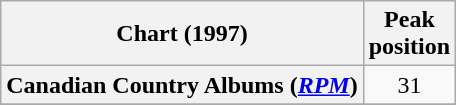<table class="wikitable sortable plainrowheaders" style="text-align:center">
<tr>
<th scope="col">Chart (1997)</th>
<th scope="col">Peak<br>position</th>
</tr>
<tr>
<th scope="row">Canadian Country Albums (<em><a href='#'>RPM</a></em>)</th>
<td>31</td>
</tr>
<tr>
</tr>
<tr>
</tr>
</table>
